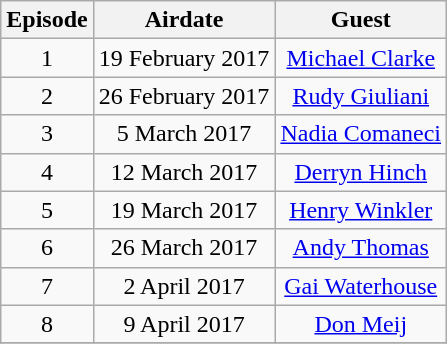<table class="wikitable plainrowheaders" style="text-align: center">
<tr>
<th scope="col">Episode</th>
<th scope="col">Airdate</th>
<th scope="col">Guest</th>
</tr>
<tr>
<td>1</td>
<td>19 February 2017</td>
<td><a href='#'>Michael Clarke</a></td>
</tr>
<tr>
<td>2</td>
<td>26 February 2017</td>
<td><a href='#'>Rudy Giuliani</a></td>
</tr>
<tr>
<td>3</td>
<td>5 March 2017</td>
<td><a href='#'>Nadia Comaneci</a></td>
</tr>
<tr>
<td>4</td>
<td>12 March 2017</td>
<td><a href='#'>Derryn Hinch</a></td>
</tr>
<tr>
<td>5</td>
<td>19 March 2017</td>
<td><a href='#'>Henry Winkler</a></td>
</tr>
<tr>
<td>6</td>
<td>26 March 2017</td>
<td><a href='#'>Andy Thomas</a></td>
</tr>
<tr>
<td>7</td>
<td>2 April 2017</td>
<td><a href='#'>Gai Waterhouse</a></td>
</tr>
<tr>
<td>8</td>
<td>9 April 2017</td>
<td><a href='#'>Don Meij</a></td>
</tr>
<tr>
</tr>
</table>
